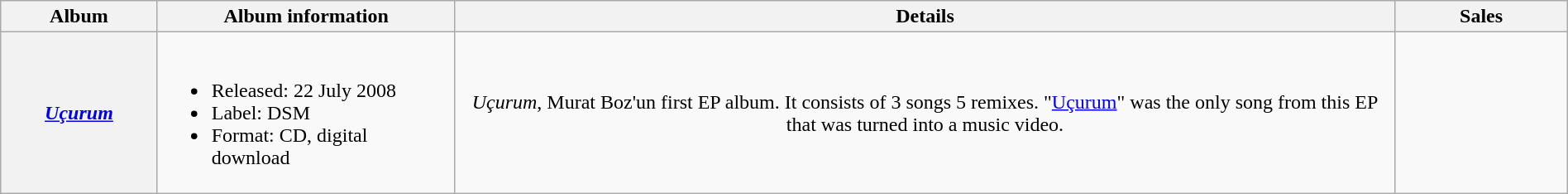<table class="wikitable plainrowheaders" width=100%>
<tr>
<th scope="col" width=10%>Album</th>
<th scope="col" width=19%>Album information</th>
<th scope="col" width=60%>Details</th>
<th scope="col" width=11%>Sales</th>
</tr>
<tr>
<th scope="row"><em><a href='#'>Uçurum</a></em></th>
<td><br><ul><li>Released: 22 July 2008</li><li>Label: DSM</li><li>Format: CD, digital download</li></ul></td>
<td style="text-align:center;"><em>Uçurum</em>, Murat Boz'un first EP album. It consists of 3 songs 5 remixes. "<a href='#'>Uçurum</a>" was the only song from this EP that was turned into a music video.</td>
<td></td>
</tr>
</table>
